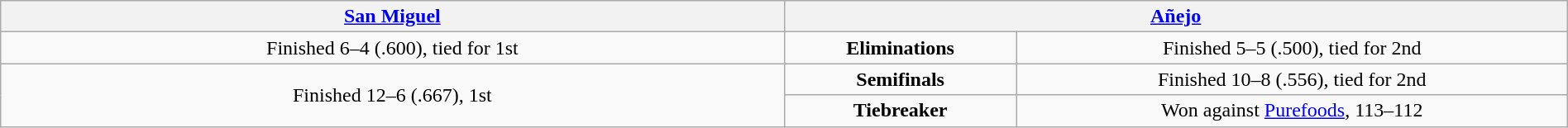<table class="wikitable" style="width:100%;">
<tr align=center>
<th colspan="2" style="width:45%;"><a href='#'>San Miguel</a></th>
<th colspan="2" style="width:45%;"><a href='#'>Añejo</a></th>
</tr>
<tr align=center>
<td>Finished 6–4 (.600), tied for 1st</td>
<td colspan=2><strong>Eliminations</strong></td>
<td>Finished 5–5 (.500), tied for 2nd</td>
</tr>
<tr align=center>
<td rowspan=2>Finished 12–6 (.667), 1st</td>
<td colspan=2><strong>Semifinals</strong></td>
<td>Finished 10–8 (.556), tied for 2nd</td>
</tr>
<tr align=center>
<td colspan=2><strong>Tiebreaker</strong></td>
<td>Won against <a href='#'>Purefoods</a>, 113–112</td>
</tr>
</table>
